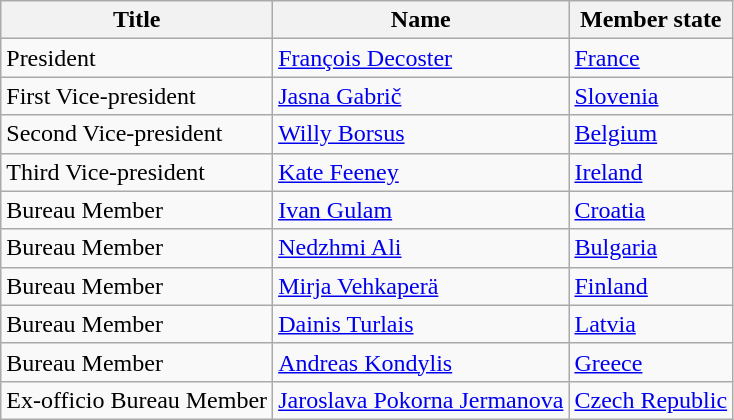<table class="wikitable">
<tr>
<th>Title</th>
<th>Name</th>
<th>Member state</th>
</tr>
<tr>
<td>President</td>
<td><a href='#'>François Decoster</a></td>
<td><a href='#'>France</a></td>
</tr>
<tr>
<td>First Vice-president</td>
<td><a href='#'>Jasna Gabrič</a></td>
<td><a href='#'>Slovenia</a></td>
</tr>
<tr>
<td>Second Vice-president</td>
<td><a href='#'>Willy Borsus</a></td>
<td><a href='#'>Belgium</a></td>
</tr>
<tr>
<td>Third Vice-president</td>
<td><a href='#'>Kate Feeney</a></td>
<td><a href='#'>Ireland</a></td>
</tr>
<tr>
<td>Bureau Member</td>
<td><a href='#'>Ivan Gulam</a></td>
<td><a href='#'>Croatia</a></td>
</tr>
<tr>
<td>Bureau Member</td>
<td><a href='#'>Nedzhmi Ali</a></td>
<td><a href='#'>Bulgaria</a></td>
</tr>
<tr>
<td>Bureau Member</td>
<td><a href='#'>Mirja Vehkaperä</a></td>
<td><a href='#'>Finland</a></td>
</tr>
<tr>
<td>Bureau Member</td>
<td><a href='#'>Dainis Turlais</a></td>
<td><a href='#'>Latvia</a></td>
</tr>
<tr>
<td>Bureau Member</td>
<td><a href='#'>Andreas Kondylis</a></td>
<td><a href='#'>Greece</a></td>
</tr>
<tr>
<td>Ex-officio Bureau Member</td>
<td><a href='#'>Jaroslava Pokorna Jermanova</a></td>
<td><a href='#'>Czech Republic</a></td>
</tr>
</table>
